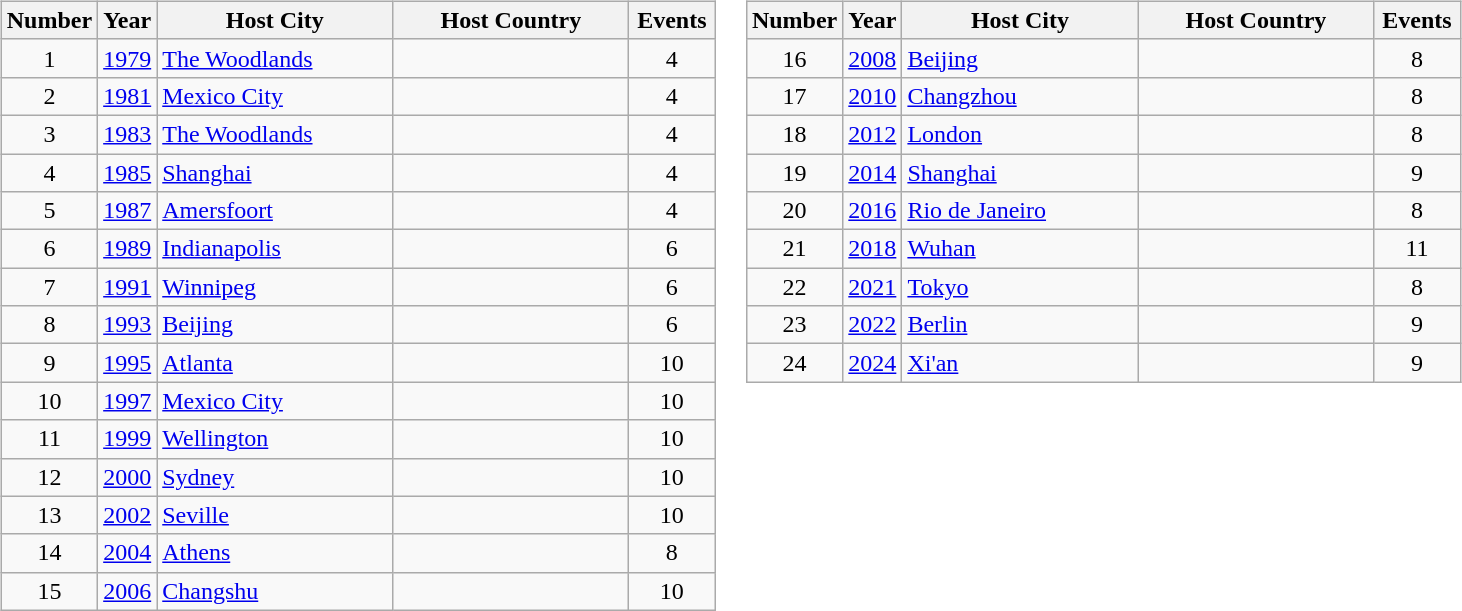<table>
<tr>
<td><br><table class="wikitable" style="font-size:100%">
<tr>
<th width=30>Number</th>
<th width=30>Year</th>
<th width=150>Host City</th>
<th width=150>Host Country</th>
<th width=50>Events</th>
</tr>
<tr>
<td align=center>1</td>
<td><a href='#'>1979</a></td>
<td><a href='#'>The Woodlands</a></td>
<td></td>
<td align=center>4</td>
</tr>
<tr>
<td align=center>2</td>
<td><a href='#'>1981</a></td>
<td><a href='#'>Mexico City</a></td>
<td></td>
<td align=center>4</td>
</tr>
<tr>
<td align=center>3</td>
<td><a href='#'>1983</a></td>
<td><a href='#'>The Woodlands</a></td>
<td></td>
<td align=center>4</td>
</tr>
<tr>
<td align=center>4</td>
<td><a href='#'>1985</a></td>
<td><a href='#'>Shanghai</a></td>
<td></td>
<td align=center>4</td>
</tr>
<tr>
<td align=center>5</td>
<td><a href='#'>1987</a></td>
<td><a href='#'>Amersfoort</a></td>
<td></td>
<td align=center>4</td>
</tr>
<tr>
<td align=center>6</td>
<td><a href='#'>1989</a></td>
<td><a href='#'>Indianapolis</a></td>
<td></td>
<td align=center>6</td>
</tr>
<tr>
<td align=center>7</td>
<td><a href='#'>1991</a></td>
<td><a href='#'>Winnipeg</a></td>
<td></td>
<td align=center>6</td>
</tr>
<tr>
<td align=center>8</td>
<td><a href='#'>1993</a></td>
<td><a href='#'>Beijing</a></td>
<td></td>
<td align=center>6</td>
</tr>
<tr>
<td align=center>9</td>
<td><a href='#'>1995</a></td>
<td><a href='#'>Atlanta</a></td>
<td></td>
<td align=center>10</td>
</tr>
<tr>
<td align=center>10</td>
<td><a href='#'>1997</a></td>
<td><a href='#'>Mexico City</a></td>
<td></td>
<td align=center>10</td>
</tr>
<tr>
<td align=center>11</td>
<td><a href='#'>1999</a></td>
<td><a href='#'>Wellington</a></td>
<td></td>
<td align=center>10</td>
</tr>
<tr>
<td align=center>12</td>
<td><a href='#'>2000</a></td>
<td><a href='#'>Sydney</a></td>
<td></td>
<td align=center>10</td>
</tr>
<tr>
<td align=center>13</td>
<td><a href='#'>2002</a></td>
<td><a href='#'>Seville</a></td>
<td></td>
<td align=center>10</td>
</tr>
<tr>
<td align=center>14</td>
<td><a href='#'>2004</a></td>
<td><a href='#'>Athens</a></td>
<td></td>
<td align=center>8</td>
</tr>
<tr>
<td align=center>15</td>
<td><a href='#'>2006</a></td>
<td><a href='#'>Changshu</a></td>
<td></td>
<td align=center>10</td>
</tr>
</table>
</td>
<td valign=top><br><table class="wikitable" style="font-size:100%">
<tr>
<th width=30>Number</th>
<th width=30>Year</th>
<th width=150>Host City</th>
<th width=150>Host Country</th>
<th width=50>Events</th>
</tr>
<tr>
<td align=center>16</td>
<td><a href='#'>2008</a></td>
<td><a href='#'>Beijing</a></td>
<td></td>
<td align=center>8</td>
</tr>
<tr>
<td align=center>17</td>
<td><a href='#'>2010</a></td>
<td><a href='#'>Changzhou</a></td>
<td></td>
<td align=center>8</td>
</tr>
<tr>
<td align=center>18</td>
<td><a href='#'>2012</a></td>
<td><a href='#'>London</a></td>
<td></td>
<td align=center>8</td>
</tr>
<tr>
<td align=center>19</td>
<td><a href='#'>2014</a></td>
<td><a href='#'>Shanghai</a></td>
<td></td>
<td align=center>9</td>
</tr>
<tr>
<td align=center>20</td>
<td><a href='#'>2016</a></td>
<td><a href='#'>Rio de Janeiro</a></td>
<td></td>
<td align=center>8</td>
</tr>
<tr>
<td align=center>21</td>
<td><a href='#'>2018</a></td>
<td><a href='#'>Wuhan</a></td>
<td></td>
<td align=center>11</td>
</tr>
<tr>
<td align=center>22</td>
<td><a href='#'>2021</a></td>
<td><a href='#'>Tokyo</a></td>
<td></td>
<td align=center>8</td>
</tr>
<tr>
<td align=center>23</td>
<td><a href='#'>2022</a></td>
<td><a href='#'>Berlin</a></td>
<td></td>
<td align=center>9</td>
</tr>
<tr>
<td align=center>24</td>
<td><a href='#'>2024</a></td>
<td><a href='#'>Xi'an</a></td>
<td></td>
<td align="center">9</td>
</tr>
</table>
</td>
</tr>
</table>
